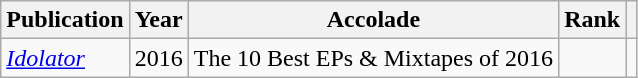<table class="sortable wikitable">
<tr>
<th>Publication</th>
<th>Year</th>
<th>Accolade</th>
<th>Rank</th>
<th class="unsortable"></th>
</tr>
<tr>
<td><em><a href='#'>Idolator</a></em></td>
<td>2016</td>
<td>The 10 Best EPs & Mixtapes of 2016</td>
<td></td>
<td></td>
</tr>
</table>
